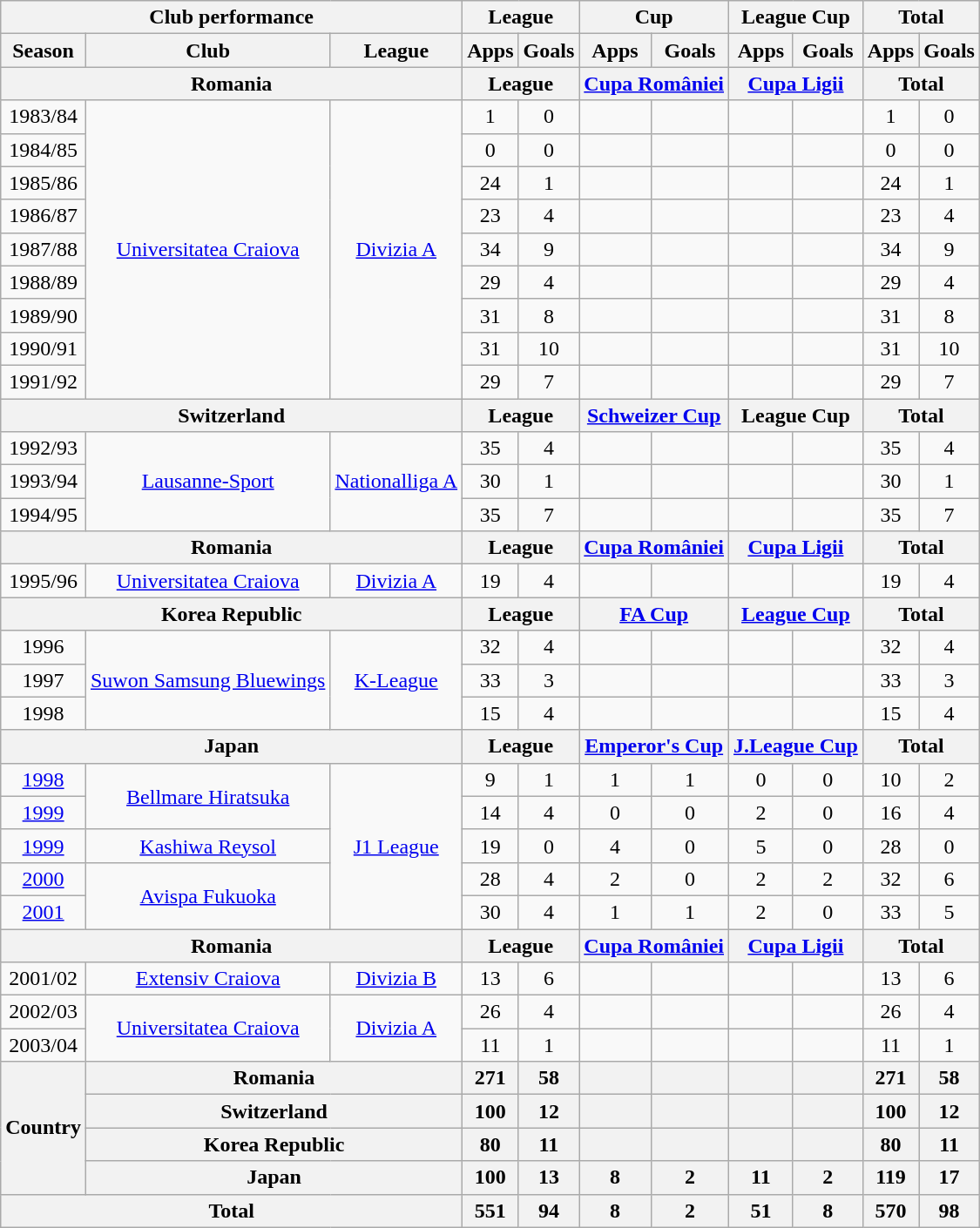<table class="wikitable" style="text-align:center;">
<tr>
<th colspan=3>Club performance</th>
<th colspan=2>League</th>
<th colspan=2>Cup</th>
<th colspan=2>League Cup</th>
<th colspan=2>Total</th>
</tr>
<tr>
<th>Season</th>
<th>Club</th>
<th>League</th>
<th>Apps</th>
<th>Goals</th>
<th>Apps</th>
<th>Goals</th>
<th>Apps</th>
<th>Goals</th>
<th>Apps</th>
<th>Goals</th>
</tr>
<tr>
<th colspan=3>Romania</th>
<th colspan=2>League</th>
<th colspan=2><a href='#'>Cupa României</a></th>
<th colspan=2><a href='#'>Cupa Ligii</a></th>
<th colspan=2>Total</th>
</tr>
<tr>
<td>1983/84</td>
<td rowspan="9"><a href='#'>Universitatea Craiova</a></td>
<td rowspan="9"><a href='#'>Divizia A</a></td>
<td>1</td>
<td>0</td>
<td></td>
<td></td>
<td></td>
<td></td>
<td>1</td>
<td>0</td>
</tr>
<tr>
<td>1984/85</td>
<td>0</td>
<td>0</td>
<td></td>
<td></td>
<td></td>
<td></td>
<td>0</td>
<td>0</td>
</tr>
<tr>
<td>1985/86</td>
<td>24</td>
<td>1</td>
<td></td>
<td></td>
<td></td>
<td></td>
<td>24</td>
<td>1</td>
</tr>
<tr>
<td>1986/87</td>
<td>23</td>
<td>4</td>
<td></td>
<td></td>
<td></td>
<td></td>
<td>23</td>
<td>4</td>
</tr>
<tr>
<td>1987/88</td>
<td>34</td>
<td>9</td>
<td></td>
<td></td>
<td></td>
<td></td>
<td>34</td>
<td>9</td>
</tr>
<tr>
<td>1988/89</td>
<td>29</td>
<td>4</td>
<td></td>
<td></td>
<td></td>
<td></td>
<td>29</td>
<td>4</td>
</tr>
<tr>
<td>1989/90</td>
<td>31</td>
<td>8</td>
<td></td>
<td></td>
<td></td>
<td></td>
<td>31</td>
<td>8</td>
</tr>
<tr>
<td>1990/91</td>
<td>31</td>
<td>10</td>
<td></td>
<td></td>
<td></td>
<td></td>
<td>31</td>
<td>10</td>
</tr>
<tr>
<td>1991/92</td>
<td>29</td>
<td>7</td>
<td></td>
<td></td>
<td></td>
<td></td>
<td>29</td>
<td>7</td>
</tr>
<tr>
<th colspan=3>Switzerland</th>
<th colspan=2>League</th>
<th colspan=2><a href='#'>Schweizer Cup</a></th>
<th colspan=2>League Cup</th>
<th colspan=2>Total</th>
</tr>
<tr>
<td>1992/93</td>
<td rowspan="3"><a href='#'>Lausanne-Sport</a></td>
<td rowspan="3"><a href='#'>Nationalliga A</a></td>
<td>35</td>
<td>4</td>
<td></td>
<td></td>
<td></td>
<td></td>
<td>35</td>
<td>4</td>
</tr>
<tr>
<td>1993/94</td>
<td>30</td>
<td>1</td>
<td></td>
<td></td>
<td></td>
<td></td>
<td>30</td>
<td>1</td>
</tr>
<tr>
<td>1994/95</td>
<td>35</td>
<td>7</td>
<td></td>
<td></td>
<td></td>
<td></td>
<td>35</td>
<td>7</td>
</tr>
<tr>
<th colspan=3>Romania</th>
<th colspan=2>League</th>
<th colspan=2><a href='#'>Cupa României</a></th>
<th colspan=2><a href='#'>Cupa Ligii</a></th>
<th colspan=2>Total</th>
</tr>
<tr>
<td>1995/96</td>
<td><a href='#'>Universitatea Craiova</a></td>
<td><a href='#'>Divizia A</a></td>
<td>19</td>
<td>4</td>
<td></td>
<td></td>
<td></td>
<td></td>
<td>19</td>
<td>4</td>
</tr>
<tr>
<th colspan=3>Korea Republic</th>
<th colspan=2>League</th>
<th colspan=2><a href='#'>FA Cup</a></th>
<th colspan=2><a href='#'>League Cup</a></th>
<th colspan=2>Total</th>
</tr>
<tr>
<td>1996</td>
<td rowspan="3"><a href='#'>Suwon Samsung Bluewings</a></td>
<td rowspan="3"><a href='#'>K-League</a></td>
<td>32</td>
<td>4</td>
<td></td>
<td></td>
<td></td>
<td></td>
<td>32</td>
<td>4</td>
</tr>
<tr>
<td>1997</td>
<td>33</td>
<td>3</td>
<td></td>
<td></td>
<td></td>
<td></td>
<td>33</td>
<td>3</td>
</tr>
<tr>
<td>1998</td>
<td>15</td>
<td>4</td>
<td></td>
<td></td>
<td></td>
<td></td>
<td>15</td>
<td>4</td>
</tr>
<tr>
<th colspan=3>Japan</th>
<th colspan=2>League</th>
<th colspan=2><a href='#'>Emperor's Cup</a></th>
<th colspan=2><a href='#'>J.League Cup</a></th>
<th colspan=2>Total</th>
</tr>
<tr>
<td><a href='#'>1998</a></td>
<td rowspan="2"><a href='#'>Bellmare Hiratsuka</a></td>
<td rowspan="5"><a href='#'>J1 League</a></td>
<td>9</td>
<td>1</td>
<td>1</td>
<td>1</td>
<td>0</td>
<td>0</td>
<td>10</td>
<td>2</td>
</tr>
<tr>
<td><a href='#'>1999</a></td>
<td>14</td>
<td>4</td>
<td>0</td>
<td>0</td>
<td>2</td>
<td>0</td>
<td>16</td>
<td>4</td>
</tr>
<tr>
<td><a href='#'>1999</a></td>
<td><a href='#'>Kashiwa Reysol</a></td>
<td>19</td>
<td>0</td>
<td>4</td>
<td>0</td>
<td>5</td>
<td>0</td>
<td>28</td>
<td>0</td>
</tr>
<tr>
<td><a href='#'>2000</a></td>
<td rowspan="2"><a href='#'>Avispa Fukuoka</a></td>
<td>28</td>
<td>4</td>
<td>2</td>
<td>0</td>
<td>2</td>
<td>2</td>
<td>32</td>
<td>6</td>
</tr>
<tr>
<td><a href='#'>2001</a></td>
<td>30</td>
<td>4</td>
<td>1</td>
<td>1</td>
<td>2</td>
<td>0</td>
<td>33</td>
<td>5</td>
</tr>
<tr>
<th colspan=3>Romania</th>
<th colspan=2>League</th>
<th colspan=2><a href='#'>Cupa României</a></th>
<th colspan=2><a href='#'>Cupa Ligii</a></th>
<th colspan=2>Total</th>
</tr>
<tr>
<td>2001/02</td>
<td><a href='#'>Extensiv Craiova</a></td>
<td><a href='#'>Divizia B</a></td>
<td>13</td>
<td>6</td>
<td></td>
<td></td>
<td></td>
<td></td>
<td>13</td>
<td>6</td>
</tr>
<tr>
<td>2002/03</td>
<td rowspan="2"><a href='#'>Universitatea Craiova</a></td>
<td rowspan="2"><a href='#'>Divizia A</a></td>
<td>26</td>
<td>4</td>
<td></td>
<td></td>
<td></td>
<td></td>
<td>26</td>
<td>4</td>
</tr>
<tr>
<td>2003/04</td>
<td>11</td>
<td>1</td>
<td></td>
<td></td>
<td></td>
<td></td>
<td>11</td>
<td>1</td>
</tr>
<tr>
<th rowspan=4>Country</th>
<th colspan=2>Romania</th>
<th>271</th>
<th>58</th>
<th></th>
<th></th>
<th></th>
<th></th>
<th>271</th>
<th>58</th>
</tr>
<tr>
<th colspan=2>Switzerland</th>
<th>100</th>
<th>12</th>
<th></th>
<th></th>
<th></th>
<th></th>
<th>100</th>
<th>12</th>
</tr>
<tr>
<th colspan=2>Korea Republic</th>
<th>80</th>
<th>11</th>
<th></th>
<th></th>
<th></th>
<th></th>
<th>80</th>
<th>11</th>
</tr>
<tr>
<th colspan=2>Japan</th>
<th>100</th>
<th>13</th>
<th>8</th>
<th>2</th>
<th>11</th>
<th>2</th>
<th>119</th>
<th>17</th>
</tr>
<tr>
<th colspan=3>Total</th>
<th>551</th>
<th>94</th>
<th>8</th>
<th>2</th>
<th>51</th>
<th>8</th>
<th>570</th>
<th>98</th>
</tr>
</table>
